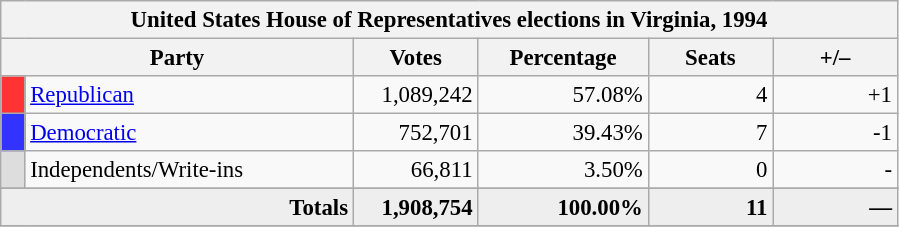<table class="wikitable" style="font-size: 95%;">
<tr>
<th colspan="6">United States House of Representatives elections in Virginia, 1994</th>
</tr>
<tr>
<th colspan=2 style="width: 15em">Party</th>
<th style="width: 5em">Votes</th>
<th style="width: 7em">Percentage</th>
<th style="width: 5em">Seats</th>
<th style="width: 5em">+/–</th>
</tr>
<tr>
<th style="background-color:#FF3333; width: 3px"></th>
<td style="width: 130px"><a href='#'>Republican</a></td>
<td align="right">1,089,242</td>
<td align="right">57.08%</td>
<td align="right">4</td>
<td align="right">+1</td>
</tr>
<tr>
<th style="background-color:#3333FF; width: 3px"></th>
<td style="width: 130px"><a href='#'>Democratic</a></td>
<td align="right">752,701</td>
<td align="right">39.43%</td>
<td align="right">7</td>
<td align="right">-1</td>
</tr>
<tr>
<th style="background-color:#DDDDDD; width: 3px"></th>
<td style="width: 130px">Independents/Write-ins</td>
<td align="right">66,811</td>
<td align="right">3.50%</td>
<td align="right">0</td>
<td align="right">-</td>
</tr>
<tr>
</tr>
<tr bgcolor="#EEEEEE">
<td colspan="2" align="right"><strong>Totals</strong></td>
<td align="right"><strong>1,908,754</strong></td>
<td align="right"><strong>100.00%</strong></td>
<td align="right"><strong>11</strong></td>
<td align="right"><strong>—</strong></td>
</tr>
<tr bgcolor="#EEEEEE">
</tr>
</table>
